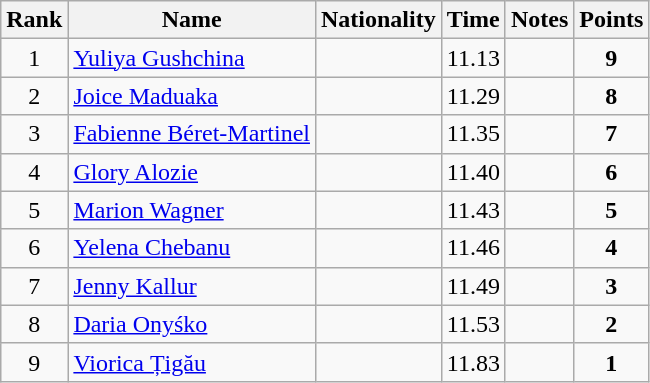<table class="wikitable sortable" style="text-align:center">
<tr>
<th>Rank</th>
<th>Name</th>
<th>Nationality</th>
<th>Time</th>
<th>Notes</th>
<th>Points</th>
</tr>
<tr>
<td>1</td>
<td align=left><a href='#'>Yuliya Gushchina</a></td>
<td align=left></td>
<td>11.13</td>
<td></td>
<td><strong>9</strong></td>
</tr>
<tr>
<td>2</td>
<td align=left><a href='#'>Joice Maduaka</a></td>
<td align=left></td>
<td>11.29</td>
<td></td>
<td><strong>8</strong></td>
</tr>
<tr>
<td>3</td>
<td align=left><a href='#'>Fabienne Béret-Martinel</a></td>
<td align=left></td>
<td>11.35</td>
<td></td>
<td><strong>7</strong></td>
</tr>
<tr>
<td>4</td>
<td align=left><a href='#'>Glory Alozie</a></td>
<td align=left></td>
<td>11.40</td>
<td></td>
<td><strong>6</strong></td>
</tr>
<tr>
<td>5</td>
<td align=left><a href='#'>Marion Wagner</a></td>
<td align=left></td>
<td>11.43</td>
<td></td>
<td><strong>5</strong></td>
</tr>
<tr>
<td>6</td>
<td align=left><a href='#'>Yelena Chebanu</a></td>
<td align=left></td>
<td>11.46</td>
<td></td>
<td><strong>4</strong></td>
</tr>
<tr>
<td>7</td>
<td align=left><a href='#'>Jenny Kallur</a></td>
<td align=left></td>
<td>11.49</td>
<td></td>
<td><strong>3</strong></td>
</tr>
<tr>
<td>8</td>
<td align=left><a href='#'>Daria Onyśko</a></td>
<td align=left></td>
<td>11.53</td>
<td></td>
<td><strong>2</strong></td>
</tr>
<tr>
<td>9</td>
<td align=left><a href='#'>Viorica Țigău</a></td>
<td align=left></td>
<td>11.83</td>
<td></td>
<td><strong>1</strong></td>
</tr>
</table>
